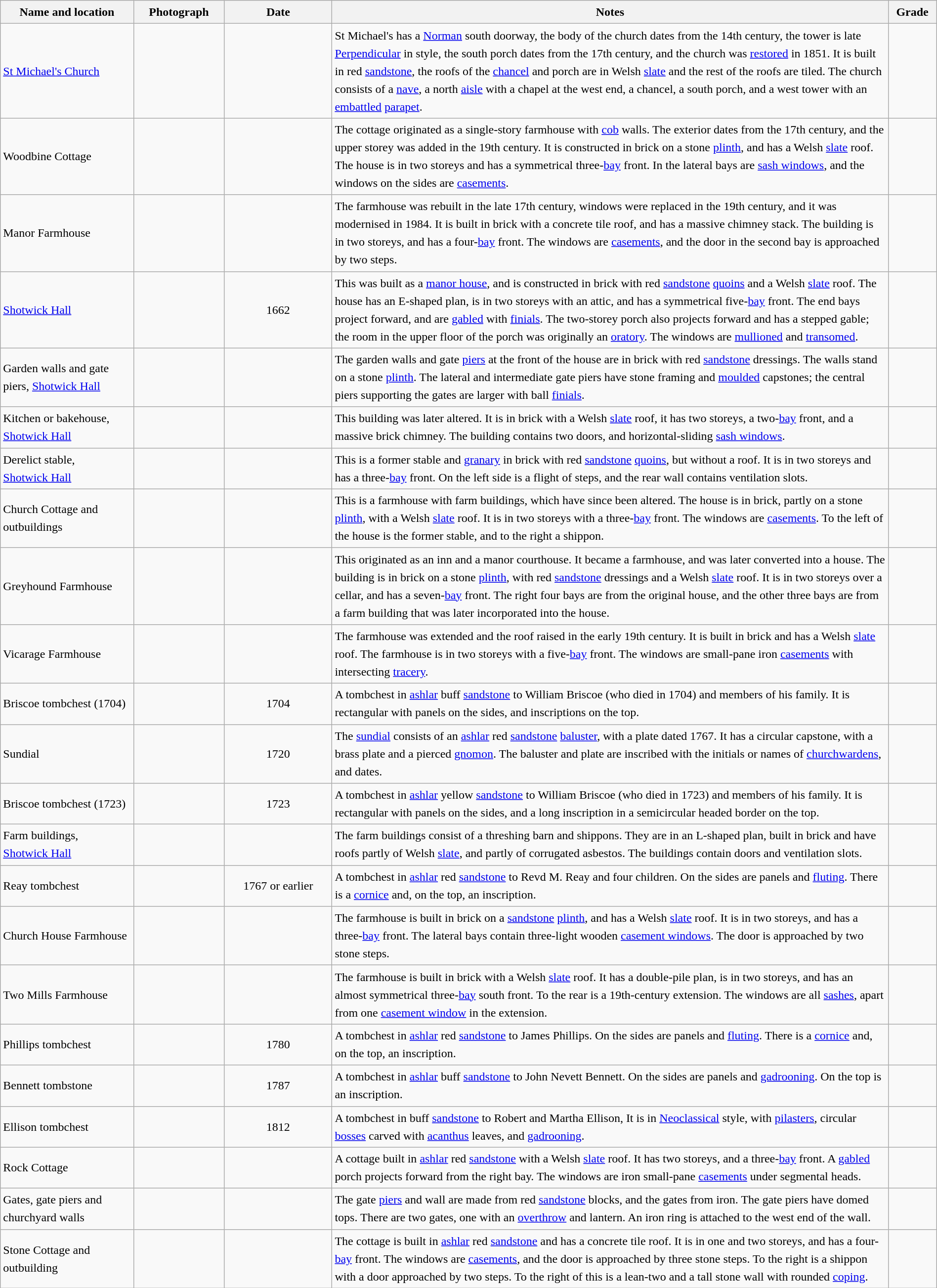<table class="wikitable sortable plainrowheaders" style="width:100%;border:0px;text-align:left;line-height:150%;">
<tr>
<th scope="col" style="width:150px">Name and location</th>
<th scope="col" style="width:100px" class="unsortable">Photograph</th>
<th scope="col" style="width:120px">Date</th>
<th scope="col" style="width:650px" class="unsortable">Notes</th>
<th scope="col" style="width:50px">Grade</th>
</tr>
<tr>
<td><a href='#'>St Michael's Church</a><br><small></small></td>
<td></td>
<td align="center"></td>
<td>St Michael's has a <a href='#'>Norman</a> south doorway, the body of the church dates from the 14th century, the tower is late <a href='#'>Perpendicular</a> in style, the south porch dates from the 17th century, and the church was <a href='#'>restored</a> in 1851. It is built in red <a href='#'>sandstone</a>, the roofs of the <a href='#'>chancel</a> and porch are in Welsh <a href='#'>slate</a> and the rest of the roofs are tiled. The church consists of a <a href='#'>nave</a>, a north <a href='#'>aisle</a> with a chapel at the west end, a chancel, a south porch, and a west tower with an <a href='#'>embattled</a> <a href='#'>parapet</a>.</td>
<td align="center" ></td>
</tr>
<tr>
<td>Woodbine Cottage<br><small></small></td>
<td></td>
<td align="center"></td>
<td>The cottage originated as a single-story farmhouse with <a href='#'>cob</a> walls. The exterior dates from the 17th century, and the upper storey was added in the 19th century. It is constructed in brick on a stone <a href='#'>plinth</a>, and has a Welsh <a href='#'>slate</a> roof. The house is in two storeys and has a symmetrical three-<a href='#'>bay</a> front. In the lateral bays are <a href='#'>sash windows</a>, and the windows on the sides are <a href='#'>casements</a>.</td>
<td align="center" ></td>
</tr>
<tr>
<td>Manor Farmhouse<br><small></small></td>
<td></td>
<td align="center"></td>
<td>The farmhouse was rebuilt in the late 17th century, windows were replaced in the 19th century, and it was modernised in 1984. It is built in brick with a concrete tile roof, and has a massive chimney stack. The building is in two storeys, and has a four-<a href='#'>bay</a> front. The windows are <a href='#'>casements</a>, and the door in the second bay is approached by two steps.</td>
<td align="center" ></td>
</tr>
<tr>
<td><a href='#'>Shotwick Hall</a><br><small></small></td>
<td></td>
<td align="center">1662</td>
<td>This was built as a <a href='#'>manor house</a>, and is constructed in brick with red <a href='#'>sandstone</a> <a href='#'>quoins</a> and a Welsh <a href='#'>slate</a> roof. The house has an E-shaped plan, is in two storeys with an attic, and has a symmetrical five-<a href='#'>bay</a> front. The end bays project forward, and are <a href='#'>gabled</a> with <a href='#'>finials</a>. The two-storey porch also projects forward and has a stepped gable; the room in the upper floor of the porch was originally an <a href='#'>oratory</a>. The windows are <a href='#'>mullioned</a> and <a href='#'>transomed</a>.</td>
<td align="center" ></td>
</tr>
<tr>
<td>Garden walls and gate piers, <a href='#'>Shotwick Hall</a><br><small></small></td>
<td></td>
<td align="center"></td>
<td>The garden walls and gate <a href='#'>piers</a> at the front of the house are in brick with red <a href='#'>sandstone</a> dressings. The walls stand on a stone <a href='#'>plinth</a>. The lateral and intermediate gate piers have stone framing and <a href='#'>moulded</a> capstones; the central piers supporting the gates are larger with ball <a href='#'>finials</a>.</td>
<td align="center" ></td>
</tr>
<tr>
<td>Kitchen or bakehouse,<br><a href='#'>Shotwick Hall</a><br><small></small></td>
<td></td>
<td align="center"></td>
<td>This building was later altered. It is in brick with a Welsh <a href='#'>slate</a> roof, it has two storeys, a two-<a href='#'>bay</a> front, and a massive brick chimney. The building contains two doors, and horizontal-sliding <a href='#'>sash windows</a>.</td>
<td align="center" ></td>
</tr>
<tr>
<td>Derelict stable,<br><a href='#'>Shotwick Hall</a><br><small></small></td>
<td></td>
<td align="center"></td>
<td>This is a former stable and <a href='#'>granary</a> in brick with red <a href='#'>sandstone</a> <a href='#'>quoins</a>, but without a roof. It is in two storeys and has a three-<a href='#'>bay</a> front. On the left side is a flight of steps, and the rear wall contains ventilation slots.</td>
<td align="center" ></td>
</tr>
<tr>
<td>Church Cottage and outbuildings<br><small></small></td>
<td></td>
<td align="center"></td>
<td>This is a farmhouse with farm buildings, which have since been altered. The house is in brick, partly on a stone <a href='#'>plinth</a>, with a Welsh <a href='#'>slate</a> roof. It is in two storeys with a three-<a href='#'>bay</a> front. The windows are <a href='#'>casements</a>. To the left of the house is the former stable, and to the right a shippon.</td>
<td align="center" ></td>
</tr>
<tr>
<td>Greyhound Farmhouse<br><small></small></td>
<td></td>
<td align="center"></td>
<td>This originated as an inn and a manor courthouse. It became a farmhouse, and was later converted into a house. The building is in brick on a stone <a href='#'>plinth</a>, with red <a href='#'>sandstone</a> dressings and a Welsh <a href='#'>slate</a> roof. It is in two storeys over a cellar, and has a seven-<a href='#'>bay</a> front. The right four bays are from the original house, and the other three bays are from a farm building that was later incorporated into the house.</td>
<td align="center" ></td>
</tr>
<tr>
<td>Vicarage Farmhouse<br><small></small></td>
<td></td>
<td align="center"></td>
<td>The farmhouse was extended and the roof raised in the early 19th century. It is built in brick and has a Welsh <a href='#'>slate</a> roof. The farmhouse is in two storeys with a five-<a href='#'>bay</a> front. The windows are small-pane iron <a href='#'>casements</a> with intersecting <a href='#'>tracery</a>.</td>
<td align="center" ></td>
</tr>
<tr>
<td>Briscoe tombchest (1704)<br><small></small></td>
<td></td>
<td align="center">1704</td>
<td>A tombchest in <a href='#'>ashlar</a> buff <a href='#'>sandstone</a> to William Briscoe (who died in 1704) and members of his family. It is rectangular with panels on the sides, and inscriptions on the top.</td>
<td align="center" ></td>
</tr>
<tr>
<td>Sundial<br><small></small></td>
<td></td>
<td align="center">1720</td>
<td>The <a href='#'>sundial</a> consists of an <a href='#'>ashlar</a> red <a href='#'>sandstone</a> <a href='#'>baluster</a>, with a plate dated 1767. It has a circular capstone, with a brass plate and a pierced <a href='#'>gnomon</a>. The baluster and plate are inscribed with the initials or names of <a href='#'>churchwardens</a>, and dates.</td>
<td align="center" ></td>
</tr>
<tr>
<td>Briscoe tombchest (1723)<br><small></small></td>
<td></td>
<td align="center">1723</td>
<td>A tombchest in <a href='#'>ashlar</a> yellow <a href='#'>sandstone</a> to William Briscoe (who died in 1723) and members of his family. It is rectangular with panels on the sides, and a long inscription in a semicircular headed border on the top.</td>
<td align="center" ></td>
</tr>
<tr>
<td>Farm buildings,<br><a href='#'>Shotwick Hall</a><br><small></small></td>
<td></td>
<td align="center"></td>
<td>The farm buildings consist of a threshing barn and shippons. They are in an L-shaped plan, built in brick and have roofs partly of Welsh <a href='#'>slate</a>, and partly of corrugated asbestos. The buildings contain doors and ventilation slots.</td>
<td align="center" ></td>
</tr>
<tr>
<td>Reay tombchest<br><small></small></td>
<td></td>
<td align="center">1767 or earlier</td>
<td>A tombchest in <a href='#'>ashlar</a> red <a href='#'>sandstone</a> to Revd M. Reay and four children. On the sides are panels and <a href='#'>fluting</a>. There is a <a href='#'>cornice</a> and, on the top, an inscription.</td>
<td align="center" ></td>
</tr>
<tr>
<td>Church House Farmhouse<br><small></small></td>
<td></td>
<td align="center"></td>
<td>The farmhouse is built in brick on a <a href='#'>sandstone</a> <a href='#'>plinth</a>, and has a Welsh <a href='#'>slate</a> roof. It is in two storeys, and has a three-<a href='#'>bay</a> front. The lateral bays contain three-light wooden <a href='#'>casement windows</a>. The door is approached by two stone steps.</td>
<td align="center" ></td>
</tr>
<tr>
<td>Two Mills Farmhouse<br><small></small></td>
<td></td>
<td align="center"></td>
<td>The farmhouse is built in brick with a Welsh <a href='#'>slate</a> roof. It has a double-pile plan, is in two storeys, and has an almost symmetrical three-<a href='#'>bay</a> south front. To the rear is a 19th-century extension. The windows are all <a href='#'>sashes</a>, apart from one <a href='#'>casement window</a> in the extension.</td>
<td align="center" ></td>
</tr>
<tr>
<td>Phillips tombchest<br><small></small></td>
<td></td>
<td align="center">1780</td>
<td>A tombchest in <a href='#'>ashlar</a> red <a href='#'>sandstone</a> to James Phillips. On the sides are panels and <a href='#'>fluting</a>. There is a <a href='#'>cornice</a> and, on the top, an inscription.</td>
<td align="center" ></td>
</tr>
<tr>
<td>Bennett tombstone<br><small></small></td>
<td></td>
<td align="center">1787</td>
<td>A tombchest in <a href='#'>ashlar</a> buff <a href='#'>sandstone</a> to John Nevett Bennett. On the sides are panels and <a href='#'>gadrooning</a>. On the top is an inscription.</td>
<td align="center" ></td>
</tr>
<tr>
<td>Ellison tombchest<br><small></small></td>
<td></td>
<td align="center">1812</td>
<td>A tombchest in buff <a href='#'>sandstone</a> to Robert and Martha Ellison, It is in <a href='#'>Neoclassical</a> style, with <a href='#'>pilasters</a>, circular <a href='#'>bosses</a> carved with <a href='#'>acanthus</a> leaves, and <a href='#'>gadrooning</a>.</td>
<td align="center" ></td>
</tr>
<tr>
<td>Rock Cottage<br><small></small></td>
<td></td>
<td align="center"></td>
<td>A cottage built in <a href='#'>ashlar</a> red <a href='#'>sandstone</a> with a Welsh <a href='#'>slate</a> roof. It has two storeys, and a three-<a href='#'>bay</a> front. A <a href='#'>gabled</a> porch projects forward from the right bay. The windows are iron small-pane <a href='#'>casements</a> under segmental heads.</td>
<td align="center" ></td>
</tr>
<tr>
<td>Gates, gate piers and churchyard walls<br><small></small></td>
<td></td>
<td align="center"></td>
<td>The gate <a href='#'>piers</a> and wall are made from red <a href='#'>sandstone</a> blocks, and the gates from iron. The gate piers have domed tops. There are two gates, one with an <a href='#'>overthrow</a> and lantern. An iron ring is attached to the west end of the wall.</td>
<td align="center" ></td>
</tr>
<tr>
<td>Stone Cottage and outbuilding<br><small></small></td>
<td></td>
<td align="center"></td>
<td>The cottage is built in <a href='#'>ashlar</a> red <a href='#'>sandstone</a> and has a concrete tile roof. It is in one and two storeys, and has a four-<a href='#'>bay</a> front. The windows are <a href='#'>casements</a>, and the door is approached by three stone steps. To the right is a shippon with a door approached by two steps. To the right of this is a lean-two and a tall stone wall with rounded <a href='#'>coping</a>.</td>
<td align="center" ></td>
</tr>
<tr>
</tr>
</table>
